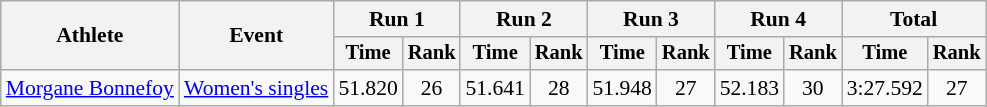<table class="wikitable" style="font-size:90%">
<tr>
<th rowspan="2">Athlete</th>
<th rowspan="2">Event</th>
<th colspan="2">Run 1</th>
<th colspan="2">Run 2</th>
<th colspan="2">Run 3</th>
<th colspan="2">Run 4</th>
<th colspan="2">Total</th>
</tr>
<tr style="font-size:95%">
<th>Time</th>
<th>Rank</th>
<th>Time</th>
<th>Rank</th>
<th>Time</th>
<th>Rank</th>
<th>Time</th>
<th>Rank</th>
<th>Time</th>
<th>Rank</th>
</tr>
<tr align=center>
<td align=left><a href='#'>Morgane Bonnefoy</a></td>
<td align=left><a href='#'>Women's singles</a></td>
<td>51.820</td>
<td>26</td>
<td>51.641</td>
<td>28</td>
<td>51.948</td>
<td>27</td>
<td>52.183</td>
<td>30</td>
<td>3:27.592</td>
<td>27</td>
</tr>
</table>
